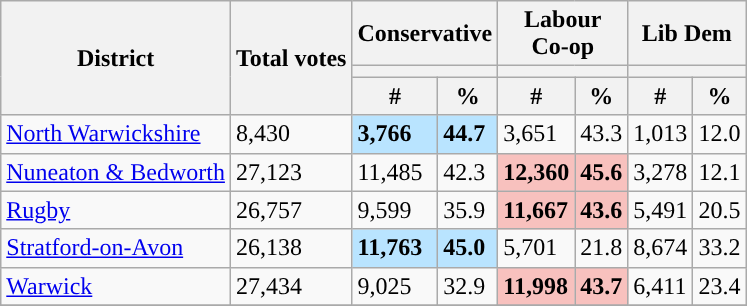<table class="wikitable sortable">
<tr>
<th rowspan=3>District</th>
<th rowspan=3>Total votes</th>
<th colspan="2">Conservative</th>
<th colspan="2">Labour<br>Co-op</th>
<th colspan="2">Lib Dem</th>
</tr>
<tr>
<th colspan="2" style="background:"></th>
<th colspan="2" style="background:"></th>
<th colspan="2" style="background:"></th>
</tr>
<tr>
<th>#</th>
<th>%</th>
<th>#</th>
<th>%</th>
<th>#</th>
<th>%</th>
</tr>
<tr>
<td><a href='#'>North Warwickshire</a></td>
<td>8,430</td>
<td style="background:#B9E4FF;"><strong>3,766</strong></td>
<td style="background:#B9E4FF;"><strong>44.7</strong></td>
<td>3,651</td>
<td>43.3</td>
<td>1,013</td>
<td>12.0</td>
</tr>
<tr>
<td><a href='#'>Nuneaton & Bedworth</a></td>
<td>27,123</td>
<td>11,485</td>
<td>42.3</td>
<td style="background:#F8C1BE;"><strong>12,360</strong></td>
<td style="background:#F8C1BE;"><strong>45.6</strong></td>
<td>3,278</td>
<td>12.1</td>
</tr>
<tr>
<td><a href='#'>Rugby</a></td>
<td>26,757</td>
<td>9,599</td>
<td>35.9</td>
<td style="background:#F8C1BE;"><strong>11,667</strong></td>
<td style="background:#F8C1BE;"><strong>43.6</strong></td>
<td>5,491</td>
<td>20.5</td>
</tr>
<tr>
<td><a href='#'>Stratford-on-Avon</a></td>
<td>26,138</td>
<td style="background:#B9E4FF;"><strong>11,763</strong></td>
<td style="background:#B9E4FF;"><strong>45.0</strong></td>
<td>5,701</td>
<td>21.8</td>
<td>8,674</td>
<td>33.2</td>
</tr>
<tr>
<td><a href='#'>Warwick</a></td>
<td>27,434</td>
<td>9,025</td>
<td>32.9</td>
<td style="background:#F8C1BE;"><strong>11,998</strong></td>
<td style="background:#F8C1BE;"><strong>43.7</strong></td>
<td>6,411</td>
<td>23.4</td>
</tr>
<tr>
</tr>
</table>
